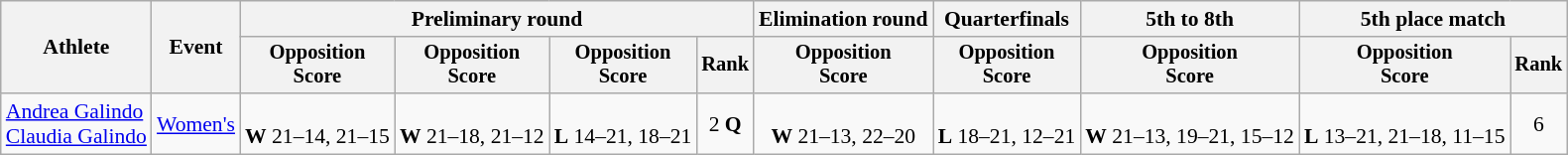<table class="wikitable" border="1" style="font-size:90%">
<tr>
<th rowspan=2>Athlete</th>
<th rowspan=2>Event</th>
<th colspan=4>Preliminary round</th>
<th>Elimination round</th>
<th>Quarterfinals</th>
<th>5th to 8th</th>
<th colspan=2>5th place match</th>
</tr>
<tr style="font-size:95%">
<th>Opposition<br>Score</th>
<th>Opposition<br>Score</th>
<th>Opposition<br>Score</th>
<th>Rank</th>
<th>Opposition<br>Score</th>
<th>Opposition<br>Score</th>
<th>Opposition<br>Score</th>
<th>Opposition<br>Score</th>
<th>Rank</th>
</tr>
<tr align=center>
<td align=left><a href='#'>Andrea Galindo</a><br><a href='#'>Claudia Galindo</a></td>
<td align=left><a href='#'>Women's</a></td>
<td><br><strong>W</strong> 21–14, 21–15</td>
<td><br><strong>W</strong> 21–18, 21–12</td>
<td><br><strong>L</strong> 14–21, 18–21</td>
<td>2 <strong>Q</strong></td>
<td><br><strong>W</strong> 21–13, 22–20</td>
<td><br><strong>L</strong> 18–21, 12–21</td>
<td><br><strong>W</strong> 21–13, 19–21, 15–12</td>
<td><br><strong>L</strong> 13–21, 21–18, 11–15</td>
<td>6</td>
</tr>
</table>
